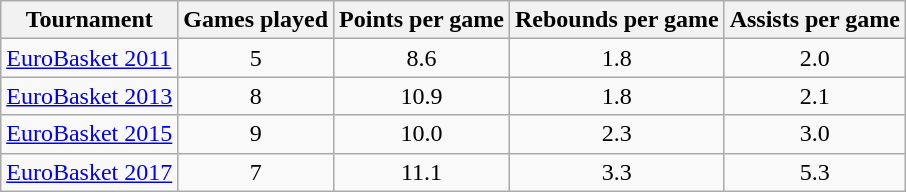<table class="wikitable">
<tr>
<th>Tournament</th>
<th>Games played</th>
<th>Points per game</th>
<th>Rebounds per game</th>
<th>Assists per game</th>
</tr>
<tr>
<td><a href='#'>EuroBasket 2011</a></td>
<td align="center">5</td>
<td align="center">8.6</td>
<td align="center">1.8</td>
<td align="center">2.0</td>
</tr>
<tr>
<td><a href='#'>EuroBasket 2013</a></td>
<td align="center">8</td>
<td align="center">10.9</td>
<td align="center">1.8</td>
<td align="center">2.1</td>
</tr>
<tr>
<td><a href='#'>EuroBasket 2015</a></td>
<td align="center">9</td>
<td align="center">10.0</td>
<td align="center">2.3</td>
<td align="center">3.0</td>
</tr>
<tr>
<td><a href='#'>EuroBasket 2017</a></td>
<td align="center">7</td>
<td align="center">11.1</td>
<td align="center">3.3</td>
<td align="center">5.3</td>
</tr>
</table>
